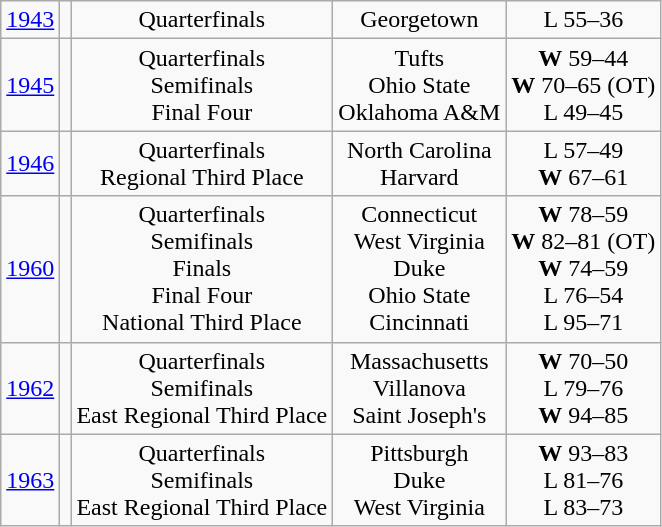<table class="wikitable">
<tr align="center">
<td><a href='#'>1943</a></td>
<td></td>
<td>Quarterfinals</td>
<td>Georgetown</td>
<td>L 55–36</td>
</tr>
<tr align="center">
<td><a href='#'>1945</a></td>
<td></td>
<td>Quarterfinals<br>Semifinals<br>Final Four</td>
<td>Tufts<br>Ohio State<br>Oklahoma A&M</td>
<td><strong>W</strong> 59–44<br><strong>W</strong> 70–65 (OT)<br> L 49–45</td>
</tr>
<tr align="center">
<td><a href='#'>1946</a></td>
<td></td>
<td>Quarterfinals<br>Regional Third Place</td>
<td>North Carolina<br>Harvard</td>
<td>L 57–49<br><strong>W</strong> 67–61</td>
</tr>
<tr align="center">
<td><a href='#'>1960</a></td>
<td></td>
<td>Quarterfinals<br>Semifinals<br>Finals<br>Final Four<br>National Third Place</td>
<td>Connecticut<br>West Virginia<br>Duke<br>Ohio State<br>Cincinnati</td>
<td><strong>W</strong> 78–59<br><strong>W</strong> 82–81 (OT)<br><strong>W</strong> 74–59<br>L 76–54<br>L 95–71</td>
</tr>
<tr align="center">
<td><a href='#'>1962</a></td>
<td></td>
<td>Quarterfinals<br>Semifinals<br>East Regional Third Place</td>
<td>Massachusetts<br>Villanova<br>Saint Joseph's</td>
<td><strong>W</strong> 70–50<br>L 79–76<br><strong>W</strong> 94–85</td>
</tr>
<tr align="center">
<td><a href='#'>1963</a></td>
<td></td>
<td>Quarterfinals<br>Semifinals<br>East Regional Third Place</td>
<td>Pittsburgh<br>Duke<br>West Virginia</td>
<td><strong>W</strong> 93–83<br>L 81–76<br>L 83–73</td>
</tr>
</table>
